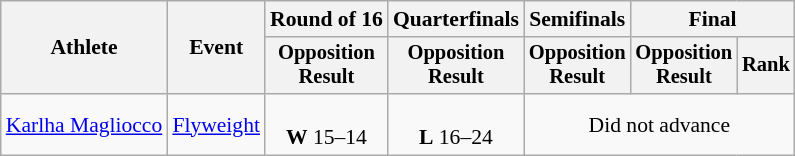<table class="wikitable" style="font-size:90%">
<tr>
<th rowspan="2">Athlete</th>
<th rowspan="2">Event</th>
<th>Round of 16</th>
<th>Quarterfinals</th>
<th>Semifinals</th>
<th colspan=2>Final</th>
</tr>
<tr style="font-size:95%">
<th>Opposition<br>Result</th>
<th>Opposition<br>Result</th>
<th>Opposition<br>Result</th>
<th>Opposition<br>Result</th>
<th>Rank</th>
</tr>
<tr align=center>
<td align=left><a href='#'>Karlha Magliocco</a></td>
<td align=left><a href='#'>Flyweight</a></td>
<td> <br> <strong>W</strong> 15–14</td>
<td> <br> <strong>L</strong> 16–24</td>
<td colspan=3>Did not advance</td>
</tr>
</table>
